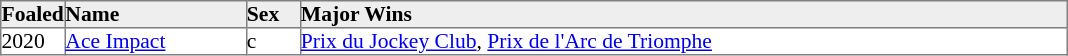<table border="1" cellpadding="0" style="border-collapse: collapse; font-size:90%">
<tr bgcolor="#eeeeee">
<td width="35px"><strong>Foaled</strong></td>
<td width="120px"><strong>Name</strong></td>
<td width="35px"><strong>Sex</strong></td>
<td width="510px"><strong>Major Wins</strong></td>
</tr>
<tr>
<td>2020</td>
<td><a href='#'>Ace Impact</a></td>
<td>c</td>
<td><a href='#'>Prix du Jockey Club</a>, <a href='#'>Prix de l'Arc de Triomphe</a></td>
</tr>
</table>
